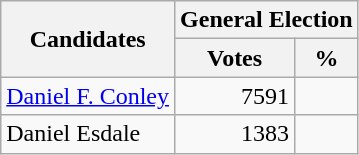<table class=wikitable>
<tr>
<th colspan=1 rowspan=2><strong>Candidates</strong></th>
<th colspan=2><strong>General Election</strong></th>
</tr>
<tr>
<th>Votes</th>
<th>%</th>
</tr>
<tr>
<td><a href='#'>Daniel F. Conley</a></td>
<td align="right">7591</td>
<td align="right"></td>
</tr>
<tr>
<td>Daniel Esdale</td>
<td align="right">1383</td>
<td align="right"></td>
</tr>
</table>
